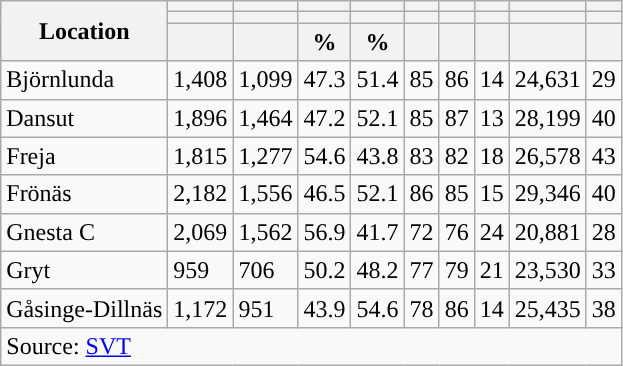<table role="presentation" class="wikitable sortable mw-collapsible">
<tr>
<th rowspan="3">Location</th>
<th></th>
<th></th>
<th></th>
<th></th>
<th></th>
<th></th>
<th></th>
<th></th>
<th></th>
</tr>
<tr>
<th></th>
<th></th>
<th style="background:"></th>
<th style="background:"></th>
<th></th>
<th></th>
<th></th>
<th></th>
<th></th>
</tr>
<tr>
<th data-sort-type="number"></th>
<th data-sort-type="number"></th>
<th data-sort-type="number">%</th>
<th data-sort-type="number">%</th>
<th data-sort-type="number"></th>
<th data-sort-type="number"></th>
<th data-sort-type="number"></th>
<th data-sort-type="number"></th>
<th data-sort-type="number"></th>
</tr>
<tr>
<td align="left">Björnlunda</td>
<td>1,408</td>
<td>1,099</td>
<td>47.3</td>
<td>51.4</td>
<td>85</td>
<td>86</td>
<td>14</td>
<td>24,631</td>
<td>29</td>
</tr>
<tr>
<td align="left">Dansut</td>
<td>1,896</td>
<td>1,464</td>
<td>47.2</td>
<td>52.1</td>
<td>85</td>
<td>87</td>
<td>13</td>
<td>28,199</td>
<td>40</td>
</tr>
<tr>
<td align="left">Freja</td>
<td>1,815</td>
<td>1,277</td>
<td>54.6</td>
<td>43.8</td>
<td>83</td>
<td>82</td>
<td>18</td>
<td>26,578</td>
<td>43</td>
</tr>
<tr>
<td align="left">Frönäs</td>
<td>2,182</td>
<td>1,556</td>
<td>46.5</td>
<td>52.1</td>
<td>86</td>
<td>85</td>
<td>15</td>
<td>29,346</td>
<td>40</td>
</tr>
<tr>
<td align="left">Gnesta C</td>
<td>2,069</td>
<td>1,562</td>
<td>56.9</td>
<td>41.7</td>
<td>72</td>
<td>76</td>
<td>24</td>
<td>20,881</td>
<td>28</td>
</tr>
<tr>
<td align="left">Gryt</td>
<td>959</td>
<td>706</td>
<td>50.2</td>
<td>48.2</td>
<td>77</td>
<td>79</td>
<td>21</td>
<td>23,530</td>
<td>33</td>
</tr>
<tr>
<td align="left">Gåsinge-Dillnäs</td>
<td>1,172</td>
<td>951</td>
<td>43.9</td>
<td>54.6</td>
<td>78</td>
<td>86</td>
<td>14</td>
<td>25,435</td>
<td>38</td>
</tr>
<tr>
<td colspan="10" align="left">Source: <a href='#'>SVT</a></td>
</tr>
</table>
